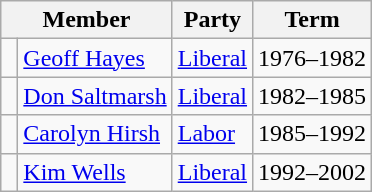<table class="wikitable">
<tr>
<th colspan="2">Member</th>
<th>Party</th>
<th>Term</th>
</tr>
<tr>
<td> </td>
<td><a href='#'>Geoff Hayes</a></td>
<td><a href='#'>Liberal</a></td>
<td>1976–1982</td>
</tr>
<tr>
<td> </td>
<td><a href='#'>Don Saltmarsh</a></td>
<td><a href='#'>Liberal</a></td>
<td>1982–1985</td>
</tr>
<tr>
<td> </td>
<td><a href='#'>Carolyn Hirsh</a></td>
<td><a href='#'>Labor</a></td>
<td>1985–1992</td>
</tr>
<tr>
<td> </td>
<td><a href='#'>Kim Wells</a></td>
<td><a href='#'>Liberal</a></td>
<td>1992–2002</td>
</tr>
</table>
